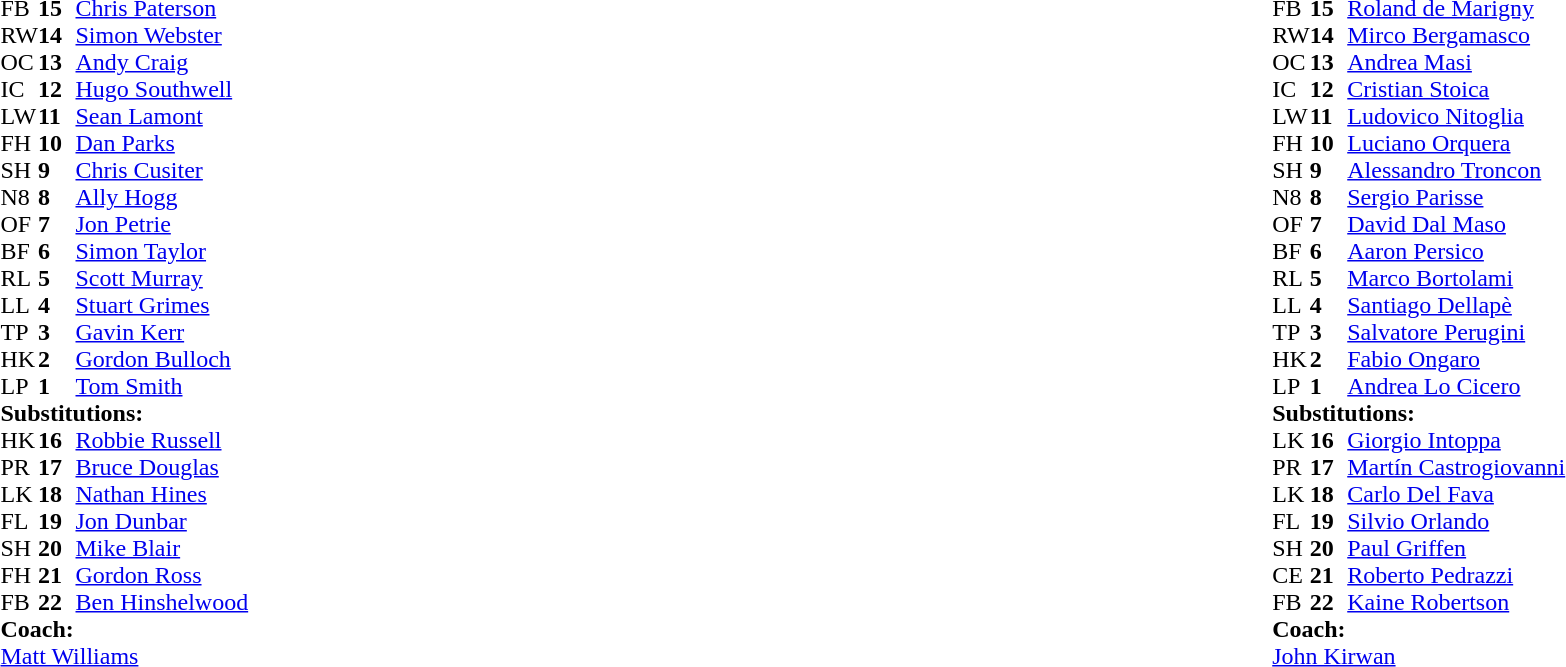<table width="100%">
<tr>
<td style="vertical-align:top" width="50%"><br><table cellspacing="0" cellpadding="0">
<tr>
<th width="25"></th>
<th width="25"></th>
</tr>
<tr>
<td>FB</td>
<td><strong>15</strong></td>
<td><a href='#'>Chris Paterson</a></td>
</tr>
<tr>
<td>RW</td>
<td><strong>14</strong></td>
<td><a href='#'>Simon Webster</a></td>
</tr>
<tr>
<td>OC</td>
<td><strong>13</strong></td>
<td><a href='#'>Andy Craig</a></td>
</tr>
<tr>
<td>IC</td>
<td><strong>12</strong></td>
<td><a href='#'>Hugo Southwell</a></td>
<td></td>
<td></td>
</tr>
<tr>
<td>LW</td>
<td><strong>11</strong></td>
<td><a href='#'>Sean Lamont</a></td>
</tr>
<tr>
<td>FH</td>
<td><strong>10</strong></td>
<td><a href='#'>Dan Parks</a></td>
<td></td>
<td></td>
</tr>
<tr>
<td>SH</td>
<td><strong>9</strong></td>
<td><a href='#'>Chris Cusiter</a></td>
<td></td>
<td></td>
</tr>
<tr>
<td>N8</td>
<td><strong>8</strong></td>
<td><a href='#'>Ally Hogg</a></td>
</tr>
<tr>
<td>OF</td>
<td><strong>7</strong></td>
<td><a href='#'>Jon Petrie</a></td>
</tr>
<tr>
<td>BF</td>
<td><strong>6</strong></td>
<td><a href='#'>Simon Taylor</a></td>
<td></td>
<td></td>
</tr>
<tr>
<td>RL</td>
<td><strong>5</strong></td>
<td><a href='#'>Scott Murray</a></td>
<td></td>
<td></td>
</tr>
<tr>
<td>LL</td>
<td><strong>4</strong></td>
<td><a href='#'>Stuart Grimes</a></td>
</tr>
<tr>
<td>TP</td>
<td><strong>3</strong></td>
<td><a href='#'>Gavin Kerr</a></td>
<td></td>
<td></td>
</tr>
<tr>
<td>HK</td>
<td><strong>2</strong></td>
<td><a href='#'>Gordon Bulloch</a></td>
<td></td>
<td></td>
</tr>
<tr>
<td>LP</td>
<td><strong>1</strong></td>
<td><a href='#'>Tom Smith</a></td>
</tr>
<tr>
<td colspan="4"><strong>Substitutions:</strong></td>
</tr>
<tr>
<td>HK</td>
<td><strong>16</strong></td>
<td><a href='#'>Robbie Russell</a></td>
<td></td>
<td></td>
</tr>
<tr>
<td>PR</td>
<td><strong>17</strong></td>
<td><a href='#'>Bruce Douglas</a></td>
<td></td>
<td></td>
</tr>
<tr>
<td>LK</td>
<td><strong>18</strong></td>
<td><a href='#'>Nathan Hines</a></td>
<td></td>
<td></td>
</tr>
<tr>
<td>FL</td>
<td><strong>19</strong></td>
<td><a href='#'>Jon Dunbar</a></td>
<td></td>
<td></td>
</tr>
<tr>
<td>SH</td>
<td><strong>20</strong></td>
<td><a href='#'>Mike Blair</a></td>
<td></td>
<td></td>
</tr>
<tr>
<td>FH</td>
<td><strong>21</strong></td>
<td><a href='#'>Gordon Ross</a></td>
<td></td>
<td></td>
</tr>
<tr>
<td>FB</td>
<td><strong>22</strong></td>
<td><a href='#'>Ben Hinshelwood</a></td>
<td></td>
<td></td>
</tr>
<tr>
<td colspan="4"><strong>Coach:</strong></td>
</tr>
<tr>
<td colspan="4"><a href='#'>Matt Williams</a></td>
</tr>
</table>
</td>
<td style="vertical-align:top"></td>
<td style="vertical-align:top" width="50%"><br><table cellspacing="0" cellpadding="0" align="center">
<tr>
<th width="25"></th>
<th width="25"></th>
</tr>
<tr>
<td>FB</td>
<td><strong>15</strong></td>
<td><a href='#'>Roland de Marigny</a></td>
</tr>
<tr>
<td>RW</td>
<td><strong>14</strong></td>
<td><a href='#'>Mirco Bergamasco</a></td>
<td></td>
<td></td>
</tr>
<tr>
<td>OC</td>
<td><strong>13</strong></td>
<td><a href='#'>Andrea Masi</a></td>
</tr>
<tr>
<td>IC</td>
<td><strong>12</strong></td>
<td><a href='#'>Cristian Stoica</a></td>
<td></td>
<td></td>
</tr>
<tr>
<td>LW</td>
<td><strong>11</strong></td>
<td><a href='#'>Ludovico Nitoglia</a></td>
</tr>
<tr>
<td>FH</td>
<td><strong>10</strong></td>
<td><a href='#'>Luciano Orquera</a></td>
<td></td>
<td></td>
</tr>
<tr>
<td>SH</td>
<td><strong>9</strong></td>
<td><a href='#'>Alessandro Troncon</a></td>
</tr>
<tr>
<td>N8</td>
<td><strong>8</strong></td>
<td><a href='#'>Sergio Parisse</a></td>
</tr>
<tr>
<td>OF</td>
<td><strong>7</strong></td>
<td><a href='#'>David Dal Maso</a></td>
</tr>
<tr>
<td>BF</td>
<td><strong>6</strong></td>
<td><a href='#'>Aaron Persico</a></td>
</tr>
<tr>
<td>RL</td>
<td><strong>5</strong></td>
<td><a href='#'>Marco Bortolami</a></td>
</tr>
<tr>
<td>LL</td>
<td><strong>4</strong></td>
<td><a href='#'>Santiago Dellapè</a></td>
<td></td>
<td></td>
</tr>
<tr>
<td>TP</td>
<td><strong>3</strong></td>
<td><a href='#'>Salvatore Perugini</a></td>
<td></td>
<td></td>
</tr>
<tr>
<td>HK</td>
<td><strong>2</strong></td>
<td><a href='#'>Fabio Ongaro</a></td>
</tr>
<tr>
<td>LP</td>
<td><strong>1</strong></td>
<td><a href='#'>Andrea Lo Cicero</a></td>
</tr>
<tr>
<td colspan="4"><strong>Substitutions:</strong></td>
</tr>
<tr>
<td>LK</td>
<td><strong>16</strong></td>
<td><a href='#'>Giorgio Intoppa</a></td>
</tr>
<tr>
<td>PR</td>
<td><strong>17</strong></td>
<td><a href='#'>Martín Castrogiovanni</a></td>
<td></td>
<td></td>
</tr>
<tr>
<td>LK</td>
<td><strong>18</strong></td>
<td><a href='#'>Carlo Del Fava</a></td>
<td></td>
<td></td>
</tr>
<tr>
<td>FL</td>
<td><strong>19</strong></td>
<td><a href='#'>Silvio Orlando</a></td>
</tr>
<tr>
<td>SH</td>
<td><strong>20</strong></td>
<td><a href='#'>Paul Griffen</a></td>
<td></td>
<td></td>
</tr>
<tr>
<td>CE</td>
<td><strong>21</strong></td>
<td><a href='#'>Roberto Pedrazzi</a></td>
<td></td>
<td></td>
</tr>
<tr>
<td>FB</td>
<td><strong>22</strong></td>
<td><a href='#'>Kaine Robertson</a></td>
<td></td>
<td></td>
</tr>
<tr>
<td colspan="4"><strong>Coach:</strong></td>
</tr>
<tr>
<td colspan="4"><a href='#'>John Kirwan</a></td>
</tr>
</table>
</td>
</tr>
</table>
